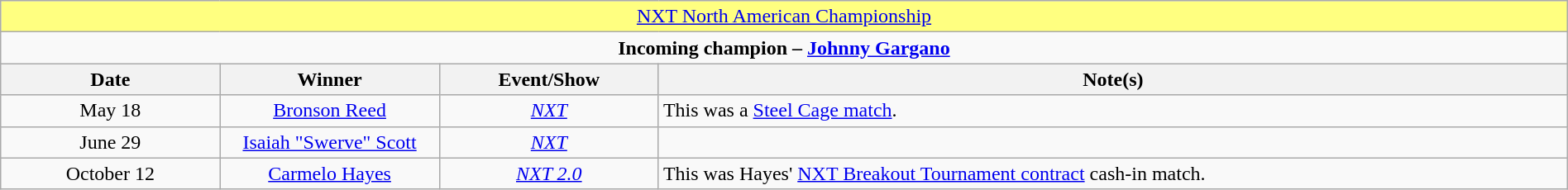<table class="wikitable" style="text-align:center; width:100%;">
<tr style="background:#FFFF80;">
<td colspan="4" style="text-align: center;"><a href='#'>NXT North American Championship</a></td>
</tr>
<tr>
<td colspan="4" style="text-align: center;"><strong>Incoming champion – <a href='#'>Johnny Gargano</a></strong></td>
</tr>
<tr>
<th width=14%>Date</th>
<th width=14%>Winner</th>
<th width=14%>Event/Show</th>
<th width=58%>Note(s)</th>
</tr>
<tr>
<td>May 18</td>
<td><a href='#'>Bronson Reed</a></td>
<td><em><a href='#'>NXT</a></em></td>
<td align=left>This was a <a href='#'>Steel Cage match</a>.</td>
</tr>
<tr>
<td>June 29</td>
<td><a href='#'>Isaiah "Swerve" Scott</a></td>
<td><em><a href='#'>NXT</a></em></td>
<td></td>
</tr>
<tr>
<td>October 12</td>
<td><a href='#'>Carmelo Hayes</a></td>
<td><em><a href='#'>NXT 2.0</a></em></td>
<td align=left>This was Hayes' <a href='#'>NXT Breakout Tournament contract</a> cash-in match.</td>
</tr>
</table>
